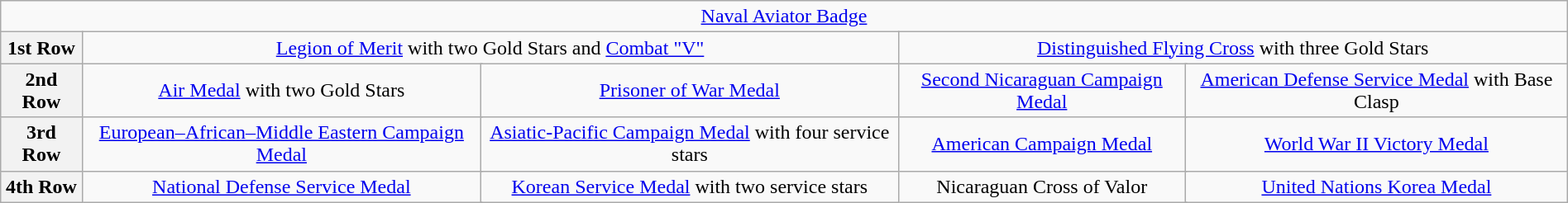<table class="wikitable" style="margin:1em auto; text-align:center;">
<tr>
<td colspan="14"><a href='#'>Naval Aviator Badge</a></td>
</tr>
<tr>
<th>1st Row</th>
<td colspan="6"><a href='#'>Legion of Merit</a> with two Gold Stars and <a href='#'>Combat "V"</a></td>
<td colspan="6"><a href='#'>Distinguished Flying Cross</a> with three Gold Stars</td>
</tr>
<tr>
<th>2nd Row</th>
<td colspan="3"><a href='#'>Air Medal</a> with two Gold Stars</td>
<td colspan="3"><a href='#'>Prisoner of War Medal</a></td>
<td colspan="3"><a href='#'>Second Nicaraguan Campaign Medal</a></td>
<td colspan="3"><a href='#'>American Defense Service Medal</a> with Base Clasp</td>
</tr>
<tr>
<th>3rd Row</th>
<td colspan="3"><a href='#'>European–African–Middle Eastern Campaign Medal</a></td>
<td colspan="3"><a href='#'>Asiatic-Pacific Campaign Medal</a> with four service stars</td>
<td colspan="3"><a href='#'>American Campaign Medal</a></td>
<td colspan="3"><a href='#'>World War II Victory Medal</a></td>
</tr>
<tr>
<th>4th Row</th>
<td colspan="3"><a href='#'>National Defense Service Medal</a></td>
<td colspan="3"><a href='#'>Korean Service Medal</a> with two service stars</td>
<td colspan="3">Nicaraguan Cross of Valor</td>
<td colspan="3"><a href='#'>United Nations Korea Medal</a></td>
</tr>
</table>
